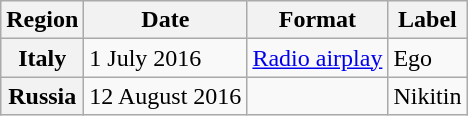<table class="wikitable plainrowheaders">
<tr>
<th scope="col">Region</th>
<th scope="col">Date</th>
<th scope="col">Format</th>
<th scope="col">Label</th>
</tr>
<tr>
<th scope="row">Italy</th>
<td>1 July 2016</td>
<td><a href='#'>Radio airplay</a></td>
<td>Ego</td>
</tr>
<tr>
<th scope="row">Russia</th>
<td>12 August 2016</td>
<td></td>
<td>Nikitin</td>
</tr>
</table>
